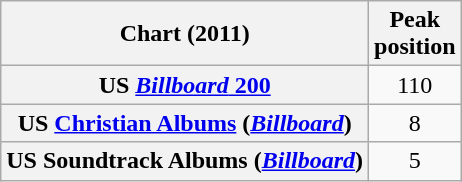<table class="wikitable sortable plainrowheaders" style="text-align:center">
<tr>
<th scope="col">Chart (2011)</th>
<th scope="col">Peak<br>position</th>
</tr>
<tr>
<th scope="row">US <a href='#'><em>Billboard</em> 200</a></th>
<td>110</td>
</tr>
<tr>
<th scope="row">US <a href='#'>Christian Albums</a> (<em><a href='#'>Billboard</a></em>)</th>
<td>8</td>
</tr>
<tr>
<th scope="row">US Soundtrack Albums (<em><a href='#'>Billboard</a></em>)</th>
<td>5</td>
</tr>
</table>
